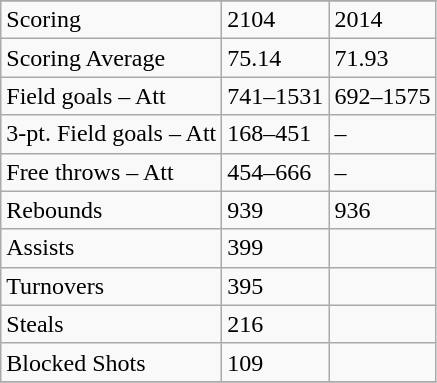<table class="wikitable">
<tr>
</tr>
<tr>
<td>Scoring</td>
<td>2104</td>
<td>2014</td>
</tr>
<tr>
<td>Scoring Average</td>
<td>75.14</td>
<td>71.93</td>
</tr>
<tr>
<td>Field goals – Att</td>
<td>741–1531</td>
<td>692–1575</td>
</tr>
<tr>
<td>3-pt. Field goals – Att</td>
<td>168–451</td>
<td>–</td>
</tr>
<tr>
<td>Free throws – Att</td>
<td>454–666</td>
<td>–</td>
</tr>
<tr>
<td>Rebounds</td>
<td>939</td>
<td>936</td>
</tr>
<tr>
<td>Assists</td>
<td>399</td>
<td></td>
</tr>
<tr>
<td>Turnovers</td>
<td>395</td>
<td></td>
</tr>
<tr>
<td>Steals</td>
<td>216</td>
<td></td>
</tr>
<tr>
<td>Blocked Shots</td>
<td>109</td>
<td></td>
</tr>
<tr>
</tr>
</table>
